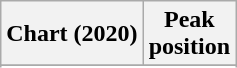<table class="wikitable sortable plainrowheaders" style="text-align:center">
<tr>
<th scope="col">Chart (2020)</th>
<th scope="col">Peak<br>position</th>
</tr>
<tr>
</tr>
<tr>
</tr>
<tr>
</tr>
<tr>
</tr>
</table>
